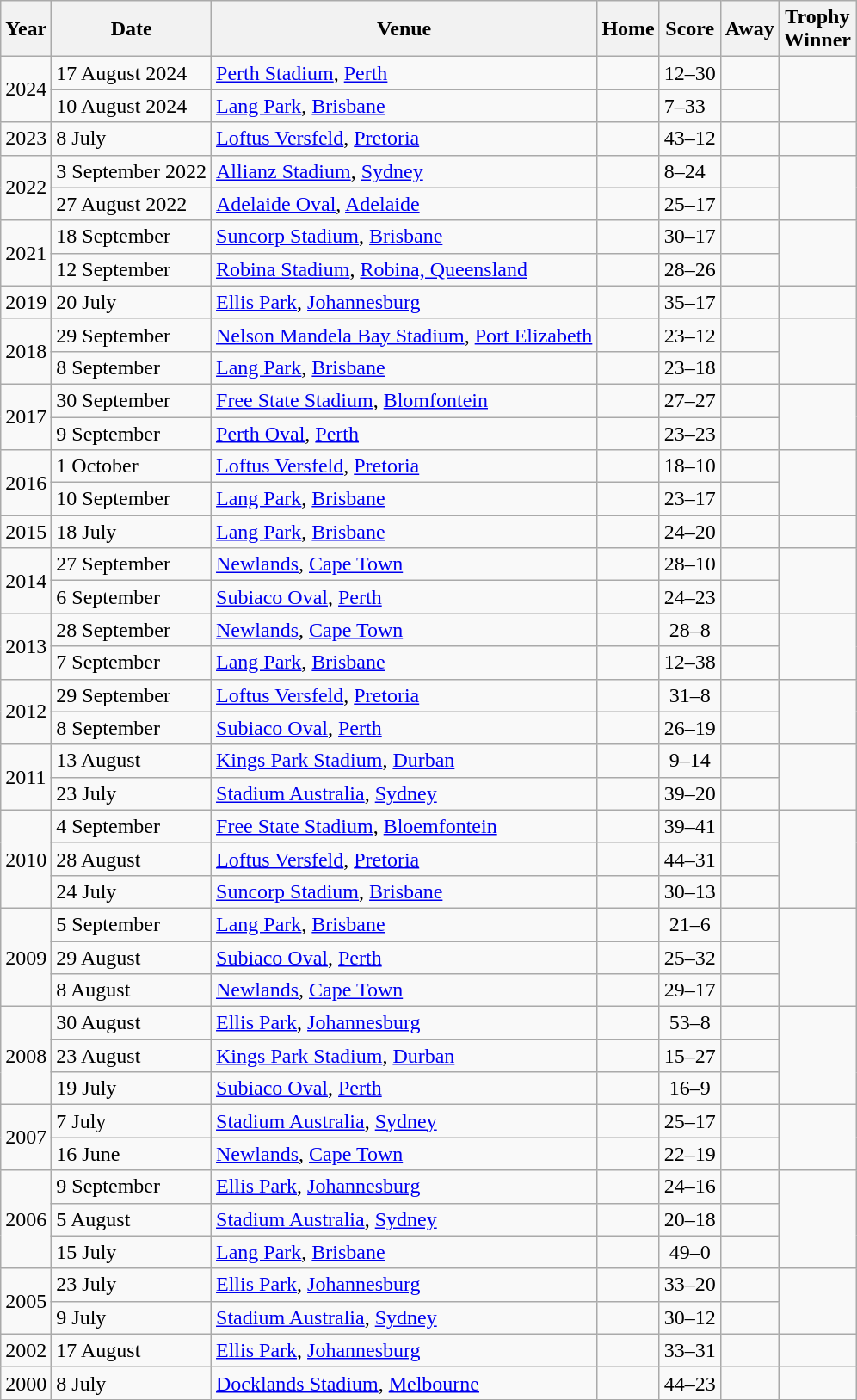<table class="wikitable">
<tr>
<th>Year</th>
<th>Date</th>
<th>Venue</th>
<th>Home</th>
<th>Score</th>
<th>Away</th>
<th>Trophy<br>Winner</th>
</tr>
<tr>
<td rowspan="2">2024</td>
<td>17 August 2024</td>
<td><a href='#'>Perth Stadium</a>, <a href='#'>Perth</a></td>
<td align=right></td>
<td>12–30</td>
<td></td>
<td rowspan="2"></td>
</tr>
<tr>
<td>10 August 2024</td>
<td><a href='#'>Lang Park</a>, <a href='#'>Brisbane</a></td>
<td align=right></td>
<td>7–33</td>
<td></td>
</tr>
<tr>
<td rowspan=1>2023</td>
<td>8 July</td>
<td><a href='#'>Loftus Versfeld</a>, <a href='#'>Pretoria</a></td>
<td align=right></td>
<td align=center>43–12</td>
<td></td>
<td rowspan=1></td>
</tr>
<tr>
<td rowspan="2">2022</td>
<td>3 September 2022</td>
<td><a href='#'>Allianz Stadium</a>, <a href='#'>Sydney</a></td>
<td align=right></td>
<td>8–24</td>
<td></td>
<td rowspan="2"></td>
</tr>
<tr>
<td>27 August 2022</td>
<td><a href='#'>Adelaide Oval</a>, <a href='#'>Adelaide</a></td>
<td align=right></td>
<td>25–17</td>
<td></td>
</tr>
<tr>
<td rowspan=2>2021</td>
<td>18 September</td>
<td><a href='#'>Suncorp Stadium</a>, <a href='#'>Brisbane</a></td>
<td align=right></td>
<td align=center>30–17</td>
<td></td>
<td rowspan=2></td>
</tr>
<tr>
<td>12 September</td>
<td><a href='#'>Robina Stadium</a>, <a href='#'>Robina, Queensland</a></td>
<td align=right></td>
<td align=center>28–26</td>
<td></td>
</tr>
<tr>
<td rowspan=1>2019</td>
<td>20 July</td>
<td><a href='#'>Ellis Park</a>, <a href='#'>Johannesburg</a></td>
<td align=right></td>
<td align=center>35–17</td>
<td></td>
<td rowspan=1></td>
</tr>
<tr>
<td rowspan=2>2018</td>
<td>29 September</td>
<td><a href='#'>Nelson Mandela Bay Stadium</a>, <a href='#'>Port Elizabeth</a></td>
<td align=right></td>
<td align=center>23–12</td>
<td></td>
<td rowspan=2></td>
</tr>
<tr>
<td>8 September</td>
<td><a href='#'>Lang Park</a>, <a href='#'>Brisbane</a></td>
<td align=right></td>
<td align=center>23–18</td>
<td></td>
</tr>
<tr>
<td rowspan=2>2017</td>
<td>30 September</td>
<td><a href='#'>Free State Stadium</a>, <a href='#'>Blomfontein</a></td>
<td align=right></td>
<td align=center>27–27</td>
<td></td>
<td rowspan=2></td>
</tr>
<tr>
<td>9 September</td>
<td><a href='#'>Perth Oval</a>, <a href='#'>Perth</a></td>
<td align=right></td>
<td align=center>23–23</td>
<td></td>
</tr>
<tr>
<td rowspan=2>2016</td>
<td>1 October</td>
<td><a href='#'>Loftus Versfeld</a>, <a href='#'>Pretoria</a></td>
<td align=right></td>
<td align=center>18–10</td>
<td></td>
<td rowspan=2></td>
</tr>
<tr>
<td>10 September</td>
<td><a href='#'>Lang Park</a>, <a href='#'>Brisbane</a></td>
<td align=right></td>
<td align=center>23–17</td>
<td></td>
</tr>
<tr>
<td>2015</td>
<td>18 July</td>
<td><a href='#'>Lang Park</a>, <a href='#'>Brisbane</a></td>
<td align=right></td>
<td align=center>24–20</td>
<td></td>
<td></td>
</tr>
<tr>
<td rowspan=2>2014</td>
<td>27 September</td>
<td><a href='#'>Newlands</a>, <a href='#'>Cape Town</a></td>
<td align=right></td>
<td align=center>28–10</td>
<td></td>
<td rowspan=2></td>
</tr>
<tr>
<td>6 September</td>
<td><a href='#'>Subiaco Oval</a>, <a href='#'>Perth</a></td>
<td align=right></td>
<td align=center>24–23</td>
<td></td>
</tr>
<tr>
<td rowspan=2>2013</td>
<td>28 September</td>
<td><a href='#'>Newlands</a>, <a href='#'>Cape Town</a></td>
<td align=right></td>
<td align=center>28–8</td>
<td></td>
<td rowspan=2></td>
</tr>
<tr>
<td>7 September</td>
<td><a href='#'>Lang Park</a>, <a href='#'>Brisbane</a></td>
<td align=right></td>
<td align=center>12–38</td>
<td></td>
</tr>
<tr>
<td rowspan=2>2012</td>
<td>29 September</td>
<td><a href='#'>Loftus Versfeld</a>, <a href='#'>Pretoria</a></td>
<td align=right></td>
<td align=center>31–8</td>
<td></td>
<td rowspan=2></td>
</tr>
<tr>
<td>8 September</td>
<td><a href='#'>Subiaco Oval</a>, <a href='#'>Perth</a></td>
<td align=right></td>
<td align=center>26–19</td>
<td></td>
</tr>
<tr>
<td rowspan=2>2011</td>
<td>13 August</td>
<td><a href='#'>Kings Park Stadium</a>, <a href='#'>Durban</a></td>
<td align=right></td>
<td align=center>9–14</td>
<td></td>
<td rowspan="2"></td>
</tr>
<tr>
<td>23 July</td>
<td><a href='#'>Stadium Australia</a>, <a href='#'>Sydney</a></td>
<td align=right></td>
<td align=center>39–20</td>
<td></td>
</tr>
<tr>
<td rowspan=3>2010</td>
<td>4 September</td>
<td><a href='#'>Free State Stadium</a>, <a href='#'>Bloemfontein</a></td>
<td align=right></td>
<td align=center>39–41</td>
<td></td>
<td rowspan=3></td>
</tr>
<tr>
<td>28 August</td>
<td><a href='#'>Loftus Versfeld</a>, <a href='#'>Pretoria</a></td>
<td align=right></td>
<td align=center>44–31</td>
<td></td>
</tr>
<tr>
<td>24 July</td>
<td><a href='#'>Suncorp Stadium</a>, <a href='#'>Brisbane</a></td>
<td align=right></td>
<td align=center>30–13</td>
<td></td>
</tr>
<tr>
<td rowspan=3>2009</td>
<td>5 September</td>
<td><a href='#'>Lang Park</a>, <a href='#'>Brisbane</a></td>
<td align=right></td>
<td align=center>21–6</td>
<td></td>
<td rowspan=3></td>
</tr>
<tr>
<td>29 August</td>
<td><a href='#'>Subiaco Oval</a>, <a href='#'>Perth</a></td>
<td align=right></td>
<td align=center>25–32</td>
<td></td>
</tr>
<tr>
<td>8 August</td>
<td><a href='#'>Newlands</a>, <a href='#'>Cape Town</a></td>
<td align=right></td>
<td align=center>29–17</td>
<td></td>
</tr>
<tr>
<td rowspan=3>2008</td>
<td>30 August</td>
<td><a href='#'>Ellis Park</a>, <a href='#'>Johannesburg</a></td>
<td align=right></td>
<td align=center>53–8</td>
<td></td>
<td rowspan="3"></td>
</tr>
<tr>
<td>23 August</td>
<td><a href='#'>Kings Park Stadium</a>, <a href='#'>Durban</a></td>
<td align=right></td>
<td align=center>15–27</td>
<td></td>
</tr>
<tr>
<td>19 July</td>
<td><a href='#'>Subiaco Oval</a>, <a href='#'>Perth</a></td>
<td align=right></td>
<td align=center>16–9</td>
<td></td>
</tr>
<tr>
<td rowspan=2>2007</td>
<td>7 July</td>
<td><a href='#'>Stadium Australia</a>, <a href='#'>Sydney</a></td>
<td align=right></td>
<td align=center>25–17</td>
<td></td>
<td rowspan=2></td>
</tr>
<tr>
<td>16 June</td>
<td><a href='#'>Newlands</a>, <a href='#'>Cape Town</a></td>
<td align=right></td>
<td align=center>22–19</td>
<td></td>
</tr>
<tr>
<td rowspan=3>2006</td>
<td>9 September</td>
<td><a href='#'>Ellis Park</a>, <a href='#'>Johannesburg</a></td>
<td align=right></td>
<td align=center>24–16</td>
<td></td>
<td rowspan=3></td>
</tr>
<tr>
<td>5 August</td>
<td><a href='#'>Stadium Australia</a>, <a href='#'>Sydney</a></td>
<td align=right></td>
<td align=center>20–18</td>
<td></td>
</tr>
<tr>
<td>15 July</td>
<td><a href='#'>Lang Park</a>, <a href='#'>Brisbane</a></td>
<td align=right></td>
<td align=center>49–0</td>
<td></td>
</tr>
<tr>
<td rowspan=2>2005</td>
<td>23 July</td>
<td><a href='#'>Ellis Park</a>, <a href='#'>Johannesburg</a></td>
<td align=right></td>
<td align=center>33–20</td>
<td></td>
<td rowspan=2></td>
</tr>
<tr>
<td>9 July</td>
<td><a href='#'>Stadium Australia</a>, <a href='#'>Sydney</a></td>
<td align=right></td>
<td align=center>30–12</td>
<td></td>
</tr>
<tr>
<td>2002</td>
<td>17 August</td>
<td><a href='#'>Ellis Park</a>, <a href='#'>Johannesburg</a></td>
<td align=right></td>
<td align=center>33–31</td>
<td></td>
<td></td>
</tr>
<tr>
<td>2000</td>
<td>8 July</td>
<td><a href='#'>Docklands Stadium</a>, <a href='#'>Melbourne</a></td>
<td align=right></td>
<td align=center>44–23</td>
<td></td>
<td></td>
</tr>
<tr>
</tr>
</table>
